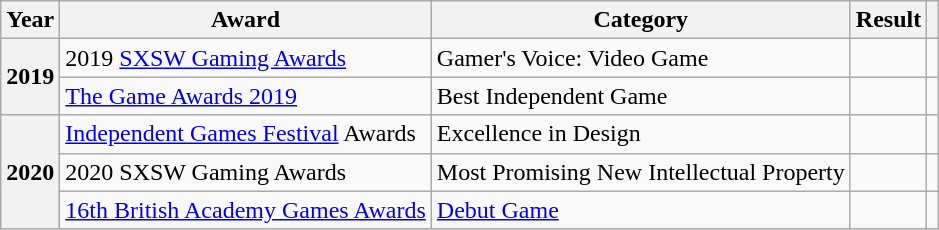<table class="wikitable sortable plainrowheaders">
<tr>
<th scope="col">Year</th>
<th scope="col">Award</th>
<th scope="col">Category</th>
<th scope="col">Result</th>
<th scope="col" class="unsortable"></th>
</tr>
<tr>
<th scope="row" rowspan="2">2019</th>
<td>2019 <a href='#'>SXSW Gaming Awards</a></td>
<td>Gamer's Voice: Video Game</td>
<td></td>
<td style="text-align:center;"></td>
</tr>
<tr>
<td><a href='#'>The Game Awards 2019</a></td>
<td>Best Independent Game</td>
<td></td>
<td style="text-align:center;"></td>
</tr>
<tr>
<th scope="row" rowspan="3">2020</th>
<td><a href='#'>Independent Games Festival</a> Awards</td>
<td>Excellence in Design</td>
<td></td>
<td style="text-align:center;"></td>
</tr>
<tr>
<td>2020 SXSW Gaming Awards</td>
<td>Most Promising New Intellectual Property</td>
<td></td>
<td style="text-align:center;"></td>
</tr>
<tr>
<td><a href='#'>16th British Academy Games Awards</a></td>
<td><a href='#'>Debut Game</a></td>
<td></td>
<td style="text-align:center;"></td>
</tr>
</table>
